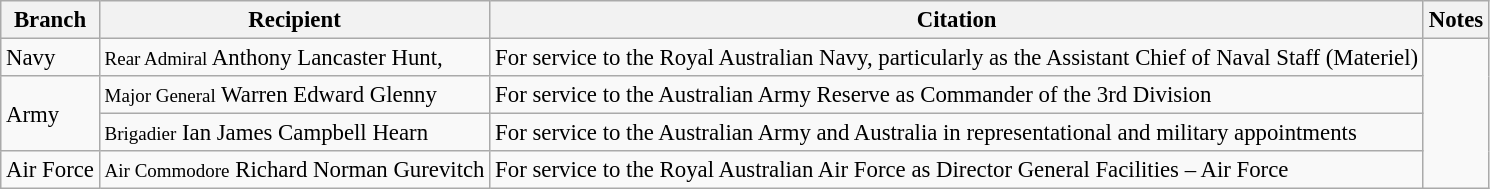<table class="wikitable" style="font-size:95%;">
<tr>
<th>Branch</th>
<th>Recipient</th>
<th>Citation</th>
<th>Notes</th>
</tr>
<tr>
<td>Navy</td>
<td><small>Rear Admiral</small> Anthony Lancaster Hunt, </td>
<td>For service to the Royal Australian Navy, particularly as the Assistant Chief of Naval Staff (Materiel)</td>
<td rowspan="4"></td>
</tr>
<tr>
<td rowspan="2">Army</td>
<td><small>Major General</small> Warren Edward Glenny</td>
<td>For service to the Australian Army Reserve as Commander of the 3rd Division</td>
</tr>
<tr>
<td><small>Brigadier</small> Ian James Campbell Hearn</td>
<td>For service to the Australian Army and Australia in representational and military appointments</td>
</tr>
<tr>
<td>Air Force</td>
<td><small>Air Commodore</small> Richard Norman Gurevitch</td>
<td>For service to the Royal Australian Air Force as Director General Facilities – Air Force</td>
</tr>
</table>
